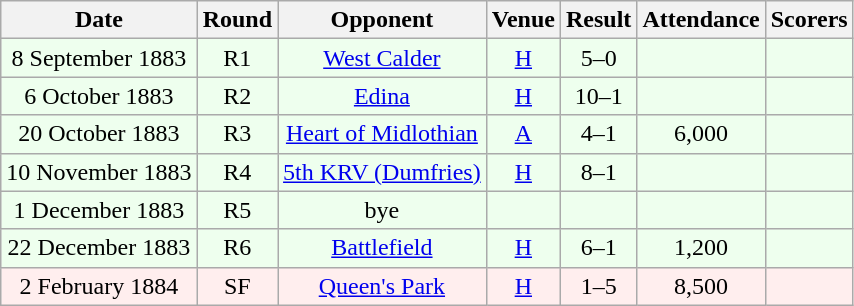<table class="wikitable sortable" style="font-size:100%; text-align:center">
<tr>
<th>Date</th>
<th>Round</th>
<th>Opponent</th>
<th>Venue</th>
<th>Result</th>
<th>Attendance</th>
<th>Scorers</th>
</tr>
<tr bgcolor = "#eeffee">
<td>8 September 1883</td>
<td>R1</td>
<td><a href='#'>West Calder</a></td>
<td><a href='#'>H</a></td>
<td>5–0</td>
<td></td>
<td></td>
</tr>
<tr bgcolor = "#eeffee">
<td>6 October 1883</td>
<td>R2</td>
<td><a href='#'>Edina</a></td>
<td><a href='#'>H</a></td>
<td>10–1</td>
<td></td>
<td></td>
</tr>
<tr bgcolor = "#eeffee">
<td>20 October 1883</td>
<td>R3</td>
<td><a href='#'>Heart of Midlothian</a></td>
<td><a href='#'>A</a></td>
<td>4–1</td>
<td>6,000</td>
<td></td>
</tr>
<tr bgcolor = "#eeffee">
<td>10 November 1883</td>
<td>R4</td>
<td><a href='#'>5th KRV (Dumfries)</a></td>
<td><a href='#'>H</a></td>
<td>8–1</td>
<td></td>
<td></td>
</tr>
<tr bgcolor = "#eeffee">
<td>1 December 1883</td>
<td>R5</td>
<td>bye</td>
<td></td>
<td></td>
<td></td>
<td></td>
</tr>
<tr bgcolor = "#eeffee">
<td>22 December 1883</td>
<td>R6</td>
<td><a href='#'>Battlefield</a></td>
<td><a href='#'>H</a></td>
<td>6–1</td>
<td>1,200</td>
<td></td>
</tr>
<tr bgcolor = "#ffeeee">
<td>2 February 1884</td>
<td>SF</td>
<td><a href='#'>Queen's Park</a></td>
<td><a href='#'>H</a></td>
<td>1–5</td>
<td>8,500</td>
<td></td>
</tr>
</table>
